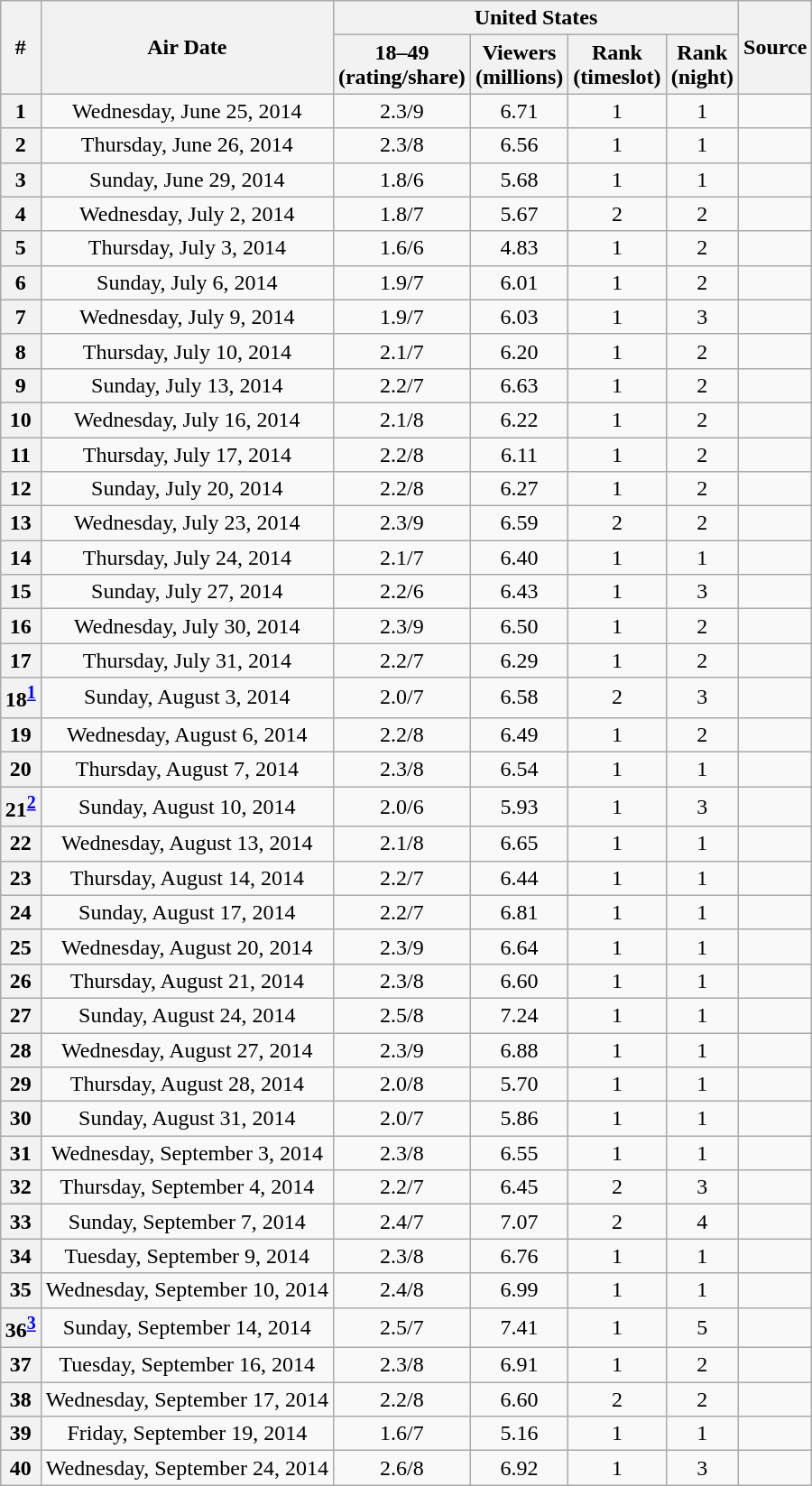<table class="wikitable sortable" style="margin:auto; margin:auto; text-align:center;">
<tr>
<th scope="col" rowspan="2">#</th>
<th scope="col" rowspan="2">Air Date</th>
<th scope="colgroup" colspan="4" class="unsortable">United States</th>
<th scope="col" rowspan="2" class="unsortable">Source</th>
</tr>
<tr>
<th scope="col">18–49<br>(rating/share)</th>
<th scope="col">Viewers<br>(millions)</th>
<th scope="col">Rank<br>(timeslot)</th>
<th scope="col">Rank<br>(night)</th>
</tr>
<tr>
<th scope="row">1</th>
<td>Wednesday, June 25, 2014</td>
<td>2.3/9</td>
<td>6.71</td>
<td>1</td>
<td>1</td>
<td></td>
</tr>
<tr>
<th scope="row">2</th>
<td>Thursday, June 26, 2014</td>
<td>2.3/8</td>
<td>6.56</td>
<td>1</td>
<td>1</td>
<td></td>
</tr>
<tr>
<th scope="row">3</th>
<td>Sunday, June 29, 2014</td>
<td>1.8/6</td>
<td>5.68</td>
<td>1</td>
<td>1</td>
<td></td>
</tr>
<tr>
<th scope="row">4</th>
<td>Wednesday, July 2, 2014</td>
<td>1.8/7</td>
<td>5.67</td>
<td>2</td>
<td>2</td>
<td></td>
</tr>
<tr>
<th scope="row">5</th>
<td>Thursday, July 3, 2014</td>
<td>1.6/6</td>
<td>4.83</td>
<td>1</td>
<td>2</td>
<td></td>
</tr>
<tr>
<th scope="row">6</th>
<td>Sunday, July 6, 2014</td>
<td>1.9/7</td>
<td>6.01</td>
<td>1</td>
<td>2</td>
<td></td>
</tr>
<tr>
<th scope="row">7</th>
<td>Wednesday, July 9, 2014</td>
<td>1.9/7</td>
<td>6.03</td>
<td>1</td>
<td>3</td>
<td></td>
</tr>
<tr>
<th scope="row">8</th>
<td>Thursday, July 10, 2014</td>
<td>2.1/7</td>
<td>6.20</td>
<td>1</td>
<td>2</td>
<td></td>
</tr>
<tr>
<th scope="row">9</th>
<td>Sunday, July 13, 2014</td>
<td>2.2/7</td>
<td>6.63</td>
<td>1</td>
<td>2</td>
<td></td>
</tr>
<tr>
<th scope="row">10</th>
<td>Wednesday, July 16, 2014</td>
<td>2.1/8</td>
<td>6.22</td>
<td>1</td>
<td>2</td>
<td></td>
</tr>
<tr>
<th scope="row">11</th>
<td>Thursday, July 17, 2014</td>
<td>2.2/8</td>
<td>6.11</td>
<td>1</td>
<td>2</td>
<td></td>
</tr>
<tr>
<th scope="row">12</th>
<td>Sunday, July 20, 2014</td>
<td>2.2/8</td>
<td>6.27</td>
<td>1</td>
<td>2</td>
<td></td>
</tr>
<tr>
<th scope="row">13</th>
<td>Wednesday, July 23, 2014</td>
<td>2.3/9</td>
<td>6.59</td>
<td>2</td>
<td>2</td>
<td></td>
</tr>
<tr>
<th scope="row">14</th>
<td>Thursday, July 24, 2014</td>
<td>2.1/7</td>
<td>6.40</td>
<td>1</td>
<td>1</td>
<td></td>
</tr>
<tr>
<th scope="row">15</th>
<td>Sunday, July 27, 2014</td>
<td>2.2/6</td>
<td>6.43</td>
<td>1</td>
<td>3</td>
<td></td>
</tr>
<tr>
<th scope="row">16</th>
<td>Wednesday, July 30, 2014</td>
<td>2.3/9</td>
<td>6.50</td>
<td>1</td>
<td>2</td>
<td></td>
</tr>
<tr>
<th scope="row">17</th>
<td>Thursday, July 31, 2014</td>
<td>2.2/7</td>
<td>6.29</td>
<td>1</td>
<td>2</td>
<td></td>
</tr>
<tr>
<th scope="row">18<sup><a href='#'>1</a></sup></th>
<td>Sunday, August 3, 2014</td>
<td>2.0/7</td>
<td>6.58</td>
<td>2</td>
<td>3</td>
<td></td>
</tr>
<tr>
<th scope="row">19</th>
<td>Wednesday, August 6, 2014</td>
<td>2.2/8</td>
<td>6.49</td>
<td>1</td>
<td>2</td>
<td></td>
</tr>
<tr>
<th scope="row">20</th>
<td>Thursday, August 7, 2014</td>
<td>2.3/8</td>
<td>6.54</td>
<td>1</td>
<td>1</td>
<td></td>
</tr>
<tr>
<th scope="row">21<sup><a href='#'>2</a></sup></th>
<td>Sunday, August 10, 2014</td>
<td>2.0/6</td>
<td>5.93</td>
<td>1</td>
<td>3</td>
<td></td>
</tr>
<tr>
<th scope="row">22</th>
<td>Wednesday, August 13, 2014</td>
<td>2.1/8</td>
<td>6.65</td>
<td>1</td>
<td>1</td>
<td></td>
</tr>
<tr>
<th scope="row">23</th>
<td>Thursday, August 14, 2014</td>
<td>2.2/7</td>
<td>6.44</td>
<td>1</td>
<td>1</td>
<td></td>
</tr>
<tr>
<th scope="row">24</th>
<td>Sunday, August 17, 2014</td>
<td>2.2/7</td>
<td>6.81</td>
<td>1</td>
<td>1</td>
<td></td>
</tr>
<tr>
<th scope="row">25</th>
<td>Wednesday, August 20, 2014</td>
<td>2.3/9</td>
<td>6.64</td>
<td>1</td>
<td>1</td>
<td></td>
</tr>
<tr>
<th scope="row">26</th>
<td>Thursday, August 21, 2014</td>
<td>2.3/8</td>
<td>6.60 </td>
<td>1</td>
<td>1</td>
<td></td>
</tr>
<tr>
<th scope="row">27</th>
<td>Sunday, August 24, 2014</td>
<td>2.5/8</td>
<td>7.24</td>
<td>1</td>
<td>1</td>
<td></td>
</tr>
<tr>
<th scope="row">28</th>
<td>Wednesday, August 27, 2014</td>
<td>2.3/9</td>
<td>6.88</td>
<td>1</td>
<td>1</td>
<td></td>
</tr>
<tr>
<th scope="row">29</th>
<td>Thursday, August 28, 2014</td>
<td>2.0/8</td>
<td>5.70</td>
<td>1</td>
<td>1</td>
<td></td>
</tr>
<tr>
<th scope="row">30</th>
<td>Sunday, August 31, 2014</td>
<td>2.0/7</td>
<td>5.86</td>
<td>1</td>
<td>1</td>
<td></td>
</tr>
<tr>
<th scope="row">31</th>
<td>Wednesday, September 3, 2014</td>
<td>2.3/8</td>
<td>6.55</td>
<td>1</td>
<td>1</td>
<td></td>
</tr>
<tr>
<th scope="row">32</th>
<td>Thursday, September 4, 2014</td>
<td>2.2/7</td>
<td>6.45</td>
<td>2</td>
<td>3</td>
<td></td>
</tr>
<tr>
<th scope="row">33</th>
<td>Sunday, September 7, 2014</td>
<td>2.4/7</td>
<td>7.07</td>
<td>2</td>
<td>4</td>
<td></td>
</tr>
<tr>
<th scope="row">34</th>
<td>Tuesday, September 9, 2014</td>
<td>2.3/8</td>
<td>6.76</td>
<td>1</td>
<td>1</td>
<td></td>
</tr>
<tr>
<th scope="row">35</th>
<td>Wednesday, September 10, 2014</td>
<td>2.4/8</td>
<td>6.99 </td>
<td>1</td>
<td>1</td>
<td></td>
</tr>
<tr>
<th scope="row">36<sup><a href='#'>3</a></sup></th>
<td>Sunday, September 14, 2014</td>
<td>2.5/7</td>
<td>7.41 </td>
<td>1</td>
<td>5</td>
<td></td>
</tr>
<tr>
<th scope="row">37</th>
<td>Tuesday, September 16, 2014</td>
<td>2.3/8</td>
<td>6.91 </td>
<td>1</td>
<td>2</td>
<td></td>
</tr>
<tr>
<th scope="row">38</th>
<td>Wednesday, September 17, 2014</td>
<td>2.2/8</td>
<td>6.60</td>
<td>2</td>
<td>2</td>
<td></td>
</tr>
<tr>
<th scope="row">39</th>
<td>Friday, September 19, 2014</td>
<td>1.6/7</td>
<td>5.16</td>
<td>1</td>
<td>1</td>
<td></td>
</tr>
<tr>
<th scope="row">40</th>
<td>Wednesday, September 24, 2014</td>
<td>2.6/8</td>
<td>6.92</td>
<td>1</td>
<td>3</td>
<td></td>
</tr>
</table>
